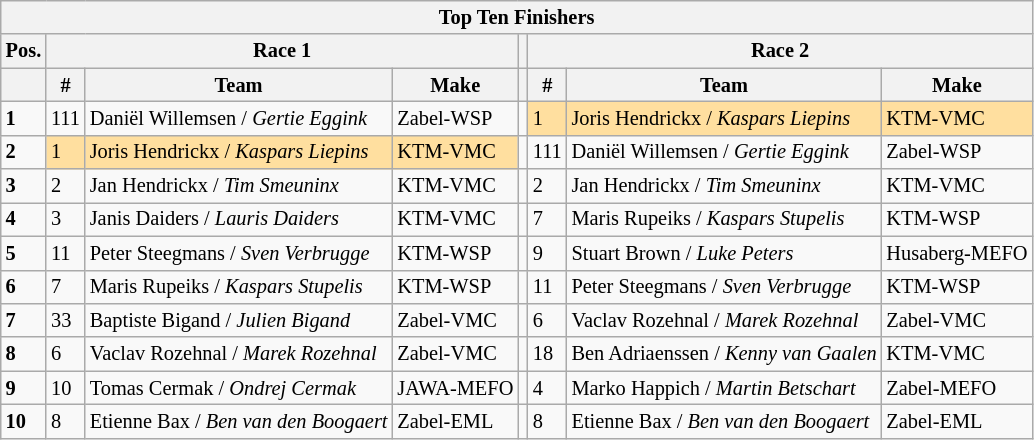<table class="wikitable" style="font-size: 85%;">
<tr>
<th colspan=8>Top Ten Finishers</th>
</tr>
<tr>
<th>Pos.</th>
<th colspan=3>Race 1</th>
<th></th>
<th colspan=3>Race 2</th>
</tr>
<tr>
<th></th>
<th>#</th>
<th>Team</th>
<th>Make</th>
<th></th>
<th>#</th>
<th>Team</th>
<th>Make</th>
</tr>
<tr>
<td><strong>1</strong></td>
<td>111</td>
<td> Daniël Willemsen / <em>Gertie Eggink</em></td>
<td>Zabel-WSP</td>
<td></td>
<td style="background:#ffdf9f;">1</td>
<td style="background:#ffdf9f;"> Joris Hendrickx / <em>Kaspars Liepins</em></td>
<td style="background:#ffdf9f;">KTM-VMC</td>
</tr>
<tr>
<td><strong>2</strong></td>
<td style="background:#ffdf9f;">1</td>
<td style="background:#ffdf9f;"> Joris Hendrickx / <em>Kaspars Liepins</em></td>
<td style="background:#ffdf9f;">KTM-VMC</td>
<td></td>
<td>111</td>
<td> Daniël Willemsen / <em>Gertie Eggink</em></td>
<td>Zabel-WSP</td>
</tr>
<tr>
<td><strong>3</strong></td>
<td>2</td>
<td> Jan Hendrickx / <em>Tim Smeuninx</em></td>
<td>KTM-VMC</td>
<td></td>
<td>2</td>
<td> Jan Hendrickx / <em>Tim Smeuninx</em></td>
<td>KTM-VMC</td>
</tr>
<tr>
<td><strong>4</strong></td>
<td>3</td>
<td> Janis Daiders / <em>Lauris Daiders</em></td>
<td>KTM-VMC</td>
<td></td>
<td>7</td>
<td> Maris Rupeiks / <em>Kaspars Stupelis</em></td>
<td>KTM-WSP</td>
</tr>
<tr>
<td><strong>5</strong></td>
<td>11</td>
<td> Peter Steegmans / <em>Sven Verbrugge</em></td>
<td>KTM-WSP</td>
<td></td>
<td>9</td>
<td> Stuart Brown / <em>Luke Peters</em></td>
<td>Husaberg-MEFO</td>
</tr>
<tr>
<td><strong>6</strong></td>
<td>7</td>
<td> Maris Rupeiks / <em>Kaspars Stupelis</em></td>
<td>KTM-WSP</td>
<td></td>
<td>11</td>
<td> Peter Steegmans / <em>Sven Verbrugge</em></td>
<td>KTM-WSP</td>
</tr>
<tr>
<td><strong>7</strong></td>
<td>33</td>
<td> Baptiste Bigand / <em>Julien Bigand</em></td>
<td>Zabel-VMC</td>
<td></td>
<td>6</td>
<td> Vaclav Rozehnal / <em>Marek Rozehnal</em></td>
<td>Zabel-VMC</td>
</tr>
<tr>
<td><strong>8</strong></td>
<td>6</td>
<td> Vaclav Rozehnal / <em>Marek Rozehnal</em></td>
<td>Zabel-VMC</td>
<td></td>
<td>18</td>
<td> Ben Adriaenssen / <em>Kenny van Gaalen</em></td>
<td>KTM-VMC</td>
</tr>
<tr>
<td><strong>9</strong></td>
<td>10</td>
<td> Tomas Cermak / <em>Ondrej Cermak</em></td>
<td>JAWA-MEFO</td>
<td></td>
<td>4</td>
<td> Marko Happich / <em>Martin Betschart</em></td>
<td>Zabel-MEFO</td>
</tr>
<tr>
<td><strong>10</strong></td>
<td>8</td>
<td> Etienne Bax / <em>Ben van den Boogaert</em></td>
<td>Zabel-EML</td>
<td></td>
<td>8</td>
<td> Etienne Bax / <em>Ben van den Boogaert</em></td>
<td>Zabel-EML</td>
</tr>
</table>
